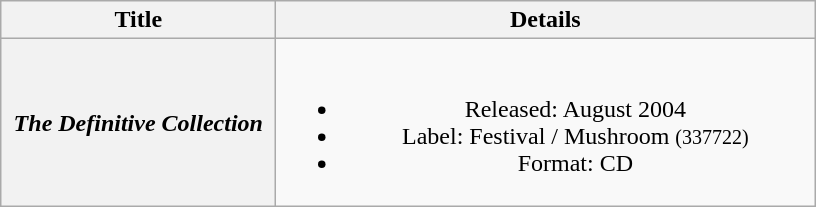<table class="wikitable plainrowheaders" style="text-align:center;" border="1">
<tr>
<th scope="col" rowspan="1" style="width:11em;">Title</th>
<th scope="col" rowspan="1" style="width:22em;">Details</th>
</tr>
<tr>
<th scope="row"><em>The Definitive Collection</em></th>
<td><br><ul><li>Released: August 2004</li><li>Label: Festival / Mushroom <small>(337722)</small></li><li>Format: CD</li></ul></td>
</tr>
</table>
